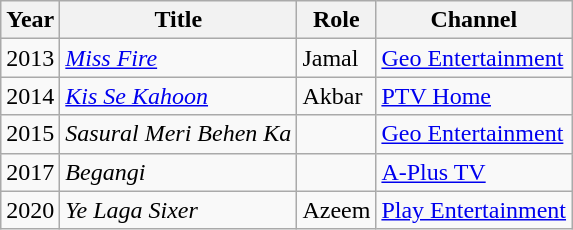<table class="wikitable">
<tr>
<th>Year</th>
<th>Title</th>
<th>Role</th>
<th>Channel</th>
</tr>
<tr>
<td>2013</td>
<td><em><a href='#'>Miss Fire</a></em></td>
<td>Jamal</td>
<td><a href='#'>Geo Entertainment</a></td>
</tr>
<tr>
<td>2014</td>
<td><em><a href='#'>Kis Se Kahoon</a></em></td>
<td>Akbar</td>
<td><a href='#'>PTV Home</a></td>
</tr>
<tr>
<td>2015</td>
<td><em>Sasural Meri Behen Ka</em></td>
<td></td>
<td><a href='#'>Geo Entertainment</a></td>
</tr>
<tr>
<td>2017</td>
<td><em>Begangi</em></td>
<td></td>
<td><a href='#'>A-Plus TV</a></td>
</tr>
<tr>
<td>2020</td>
<td><em>Ye Laga Sixer</em></td>
<td>Azeem</td>
<td><a href='#'>Play Entertainment</a></td>
</tr>
</table>
